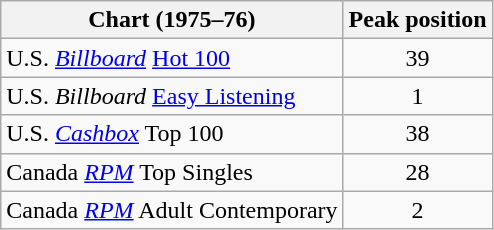<table class="wikitable sortable">
<tr>
<th>Chart (1975–76)</th>
<th>Peak position</th>
</tr>
<tr>
<td>U.S. <em><a href='#'>Billboard</a></em> <a href='#'>Hot 100</a></td>
<td style="text-align:center;">39</td>
</tr>
<tr>
<td>U.S. <em>Billboard</em> <a href='#'>Easy Listening</a></td>
<td style="text-align:center;">1</td>
</tr>
<tr>
<td>U.S. <em><a href='#'>Cashbox</a></em> Top 100 </td>
<td style="text-align:center;">38</td>
</tr>
<tr>
<td>Canada <a href='#'><em>RPM</em></a> Top Singles</td>
<td style="text-align:center;">28</td>
</tr>
<tr>
<td>Canada <a href='#'><em>RPM</em></a> Adult Contemporary</td>
<td style="text-align:center;">2</td>
</tr>
</table>
